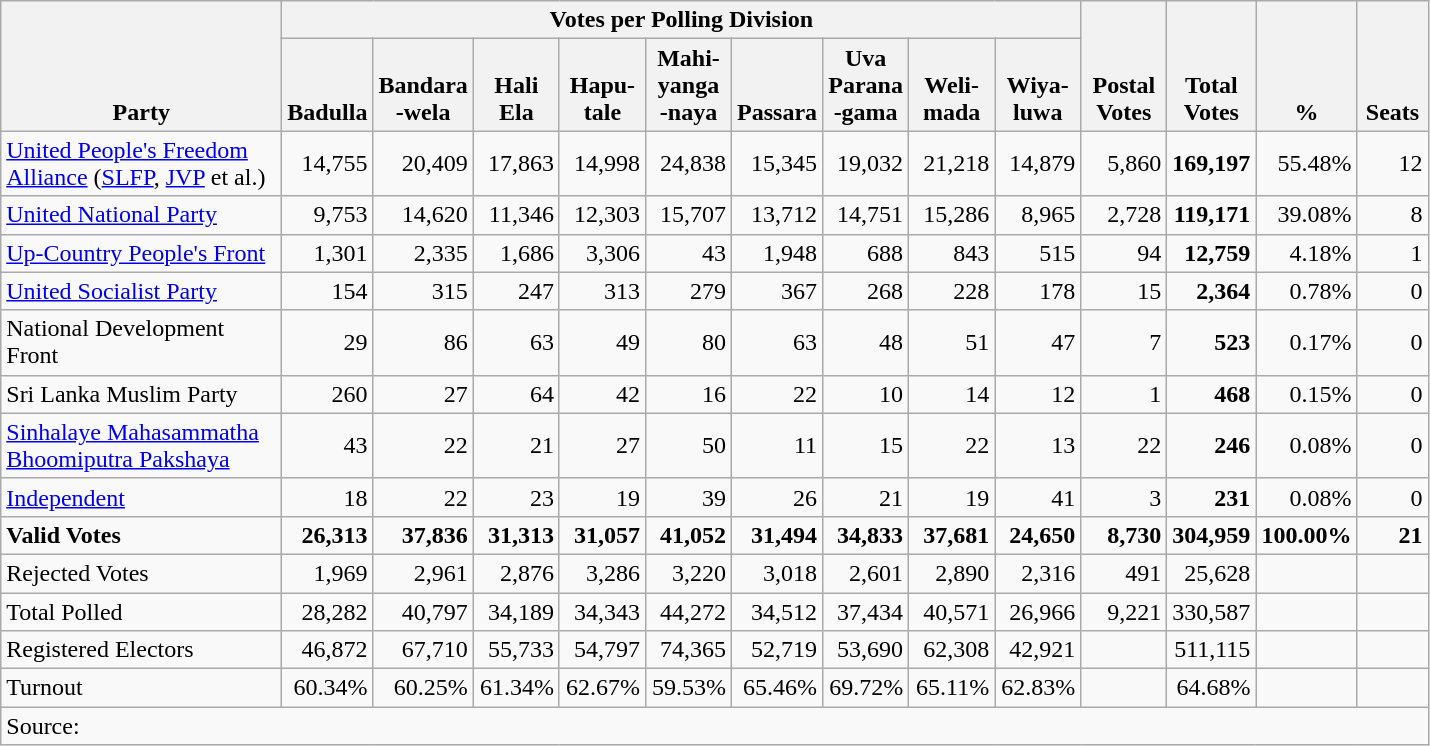<table class="wikitable" border="1" style="text-align:right;">
<tr>
<th align=left valign=bottom rowspan=2 width="180">Party</th>
<th colspan=9>Votes per Polling Division</th>
<th align=center valign=bottom rowspan=2 width="50">Postal<br>Votes</th>
<th align=center valign=bottom rowspan=2 width="50">Total Votes</th>
<th align=center valign=bottom rowspan=2 width="50">%</th>
<th align=center valign=bottom rowspan=2 width="40">Seats</th>
</tr>
<tr>
<th align=center valign=bottom width="50">Badulla</th>
<th align=center valign=bottom width="50">Bandara<br>-wela</th>
<th align=center valign=bottom width="50">Hali<br>Ela</th>
<th !align=center valign=bottom width="50">Hapu-<br>tale</th>
<th align=center valign=bottom width="50">Mahi-<br>yanga<br>-naya</th>
<th align=center valign=bottom width="50">Passara</th>
<th align=center valign=bottom width="50">Uva<br>Parana<br>-gama</th>
<th align=center valign=bottom width="50">Weli-<br>mada</th>
<th align=center valign=bottom width="50">Wiya-<br>luwa</th>
</tr>
<tr>
<td align=left><a href='#'>United People's Freedom Alliance</a> (<a href='#'>SLFP</a>, <a href='#'>JVP</a> et al.)</td>
<td>14,755</td>
<td>20,409</td>
<td>17,863</td>
<td>14,998</td>
<td>24,838</td>
<td>15,345</td>
<td>19,032</td>
<td>21,218</td>
<td>14,879</td>
<td>5,860</td>
<td><strong>169,197</strong></td>
<td>55.48%</td>
<td>12</td>
</tr>
<tr>
<td align=left><a href='#'>United National Party</a></td>
<td>9,753</td>
<td>14,620</td>
<td>11,346</td>
<td>12,303</td>
<td>15,707</td>
<td>13,712</td>
<td>14,751</td>
<td>15,286</td>
<td>8,965</td>
<td>2,728</td>
<td><strong>119,171</strong></td>
<td>39.08%</td>
<td>8</td>
</tr>
<tr>
<td align=left><a href='#'>Up-Country People's Front</a></td>
<td>1,301</td>
<td>2,335</td>
<td>1,686</td>
<td>3,306</td>
<td>43</td>
<td>1,948</td>
<td>688</td>
<td>843</td>
<td>515</td>
<td>94</td>
<td><strong>12,759</strong></td>
<td>4.18%</td>
<td>1</td>
</tr>
<tr>
<td align=left><a href='#'>United Socialist Party</a></td>
<td>154</td>
<td>315</td>
<td>247</td>
<td>313</td>
<td>279</td>
<td>367</td>
<td>268</td>
<td>228</td>
<td>178</td>
<td>15</td>
<td><strong>2,364</strong></td>
<td>0.78%</td>
<td>0</td>
</tr>
<tr>
<td align=left>National Development Front</td>
<td>29</td>
<td>86</td>
<td>63</td>
<td>49</td>
<td>80</td>
<td>63</td>
<td>48</td>
<td>51</td>
<td>47</td>
<td>7</td>
<td><strong>523</strong></td>
<td>0.17%</td>
<td>0</td>
</tr>
<tr>
<td align=left>Sri Lanka Muslim Party</td>
<td>260</td>
<td>27</td>
<td>64</td>
<td>42</td>
<td>16</td>
<td>22</td>
<td>10</td>
<td>14</td>
<td>12</td>
<td>1</td>
<td><strong>468</strong></td>
<td>0.15%</td>
<td>0</td>
</tr>
<tr>
<td align=left><a href='#'>Sinhalaye Mahasammatha Bhoomiputra Pakshaya</a></td>
<td>43</td>
<td>22</td>
<td>21</td>
<td>27</td>
<td>50</td>
<td>11</td>
<td>15</td>
<td>22</td>
<td>13</td>
<td>22</td>
<td><strong>246</strong></td>
<td>0.08%</td>
<td>0</td>
</tr>
<tr>
<td align=left><a href='#'>Independent</a></td>
<td>18</td>
<td>22</td>
<td>23</td>
<td>19</td>
<td>39</td>
<td>26</td>
<td>21</td>
<td>19</td>
<td>41</td>
<td>3</td>
<td><strong>231</strong></td>
<td>0.08%</td>
<td>0</td>
</tr>
<tr>
<td align=left><strong>Valid Votes</strong></td>
<td><strong>26,313</strong></td>
<td><strong>37,836</strong></td>
<td><strong>31,313</strong></td>
<td><strong>31,057</strong></td>
<td><strong>41,052</strong></td>
<td><strong>31,494</strong></td>
<td><strong>34,833</strong></td>
<td><strong>37,681</strong></td>
<td><strong>24,650</strong></td>
<td><strong>8,730</strong></td>
<td><strong>304,959</strong></td>
<td><strong>100.00%</strong></td>
<td><strong>21</strong></td>
</tr>
<tr>
<td align=left>Rejected Votes</td>
<td>1,969</td>
<td>2,961</td>
<td>2,876</td>
<td>3,286</td>
<td>3,220</td>
<td>3,018</td>
<td>2,601</td>
<td>2,890</td>
<td>2,316</td>
<td>491</td>
<td>25,628</td>
<td></td>
<td></td>
</tr>
<tr>
<td align=left>Total Polled</td>
<td>28,282</td>
<td>40,797</td>
<td>34,189</td>
<td>34,343</td>
<td>44,272</td>
<td>34,512</td>
<td>37,434</td>
<td>40,571</td>
<td>26,966</td>
<td>9,221</td>
<td>330,587</td>
<td></td>
<td></td>
</tr>
<tr>
<td align=left>Registered Electors</td>
<td>46,872</td>
<td>67,710</td>
<td>55,733</td>
<td>54,797</td>
<td>74,365</td>
<td>52,719</td>
<td>53,690</td>
<td>62,308</td>
<td>42,921</td>
<td></td>
<td>511,115</td>
<td></td>
<td></td>
</tr>
<tr>
<td align=left>Turnout</td>
<td>60.34%</td>
<td>60.25%</td>
<td>61.34%</td>
<td>62.67%</td>
<td>59.53%</td>
<td>65.46%</td>
<td>69.72%</td>
<td>65.11%</td>
<td>62.83%</td>
<td></td>
<td>64.68%</td>
<td></td>
<td></td>
</tr>
<tr>
<td align=left colspan=15>Source:</td>
</tr>
</table>
